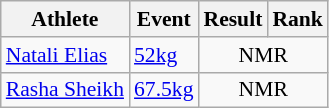<table class=wikitable style="font-size:90%">
<tr>
<th>Athlete</th>
<th>Event</th>
<th>Result</th>
<th>Rank</th>
</tr>
<tr>
<td><a href='#'>Natali Elias</a></td>
<td><a href='#'>52kg</a></td>
<td style="text-align:center;" colspan="2">NMR</td>
</tr>
<tr>
<td><a href='#'>Rasha Sheikh</a></td>
<td><a href='#'>67.5kg</a></td>
<td style="text-align:center;" colspan="2">NMR</td>
</tr>
</table>
